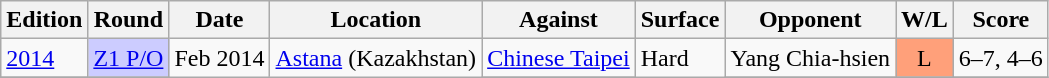<table class=wikitable>
<tr>
<th>Edition</th>
<th>Round</th>
<th>Date</th>
<th>Location</th>
<th>Against</th>
<th>Surface</th>
<th>Opponent</th>
<th>W/L</th>
<th>Score</th>
</tr>
<tr>
<td><a href='#'>2014</a></td>
<td style="background:#ccccff;"><a href='#'>Z1 P/O</a></td>
<td rowspan="4">Feb 2014</td>
<td rowspan=4><a href='#'>Astana</a> (Kazakhstan)</td>
<td> <a href='#'>Chinese Taipei</a></td>
<td rowspan=4>Hard</td>
<td>Yang Chia-hsien</td>
<td style="text-align:center; background:#ffa07a;">L</td>
<td>6–7, 4–6</td>
</tr>
<tr>
</tr>
</table>
